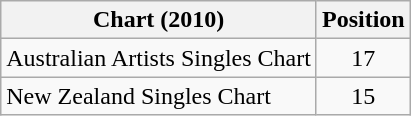<table class="wikitable">
<tr>
<th>Chart (2010)</th>
<th>Position</th>
</tr>
<tr>
<td>Australian Artists Singles Chart</td>
<td style="text-align:center;">17</td>
</tr>
<tr>
<td>New Zealand Singles Chart</td>
<td style="text-align:center;">15</td>
</tr>
</table>
